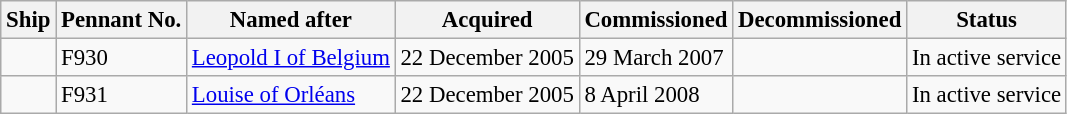<table class="wikitable" style="font-size:95%;">
<tr>
<th scope="col">Ship</th>
<th scope="col">Pennant No.</th>
<th scope="col">Named after</th>
<th scope="col">Acquired</th>
<th scope="col">Commissioned</th>
<th scope="col">Decommissioned</th>
<th scope="col">Status</th>
</tr>
<tr>
<td scope="row"></td>
<td>F930</td>
<td><a href='#'>Leopold I of Belgium</a></td>
<td>22 December 2005</td>
<td>29 March 2007</td>
<td></td>
<td>In active service</td>
</tr>
<tr>
<td scope="row"></td>
<td>F931</td>
<td><a href='#'>Louise of Orléans</a></td>
<td>22 December 2005</td>
<td>8 April 2008</td>
<td></td>
<td>In active service</td>
</tr>
</table>
